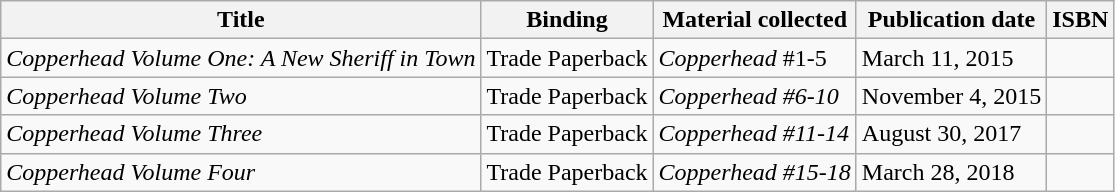<table class="wikitable">
<tr>
<th>Title</th>
<th>Binding</th>
<th>Material collected</th>
<th>Publication date</th>
<th>ISBN</th>
</tr>
<tr>
<td><em>Copperhead Volume One: A New Sheriff in Town</em></td>
<td>Trade Paperback</td>
<td><em>Copperhead</em> #1-5</td>
<td>March 11, 2015</td>
<td></td>
</tr>
<tr>
<td><em>Copperhead Volume Two</em></td>
<td>Trade Paperback</td>
<td><em>Copperhead #6-10</em></td>
<td>November 4, 2015</td>
<td></td>
</tr>
<tr>
<td><em>Copperhead Volume Three</em></td>
<td>Trade Paperback</td>
<td><em>Copperhead #11-14</em></td>
<td>August 30, 2017</td>
<td></td>
</tr>
<tr>
<td><em>Copperhead Volume Four</em></td>
<td>Trade Paperback</td>
<td><em>Copperhead #15-18</em></td>
<td>March 28, 2018</td>
<td></td>
</tr>
</table>
